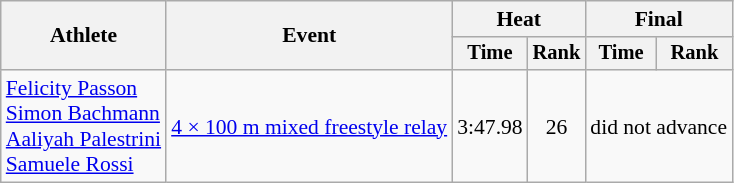<table class=wikitable style="font-size:90%">
<tr>
<th rowspan="2">Athlete</th>
<th rowspan="2">Event</th>
<th colspan="2">Heat</th>
<th colspan="2">Final</th>
</tr>
<tr style="font-size:95%">
<th>Time</th>
<th>Rank</th>
<th>Time</th>
<th>Rank</th>
</tr>
<tr align=center>
<td align=left><a href='#'>Felicity Passon</a><br><a href='#'>Simon Bachmann</a><br><a href='#'>Aaliyah Palestrini</a><br><a href='#'>Samuele Rossi</a></td>
<td align=left><a href='#'>4 × 100 m mixed freestyle relay</a></td>
<td>3:47.98</td>
<td>26</td>
<td colspan=2>did not advance</td>
</tr>
</table>
